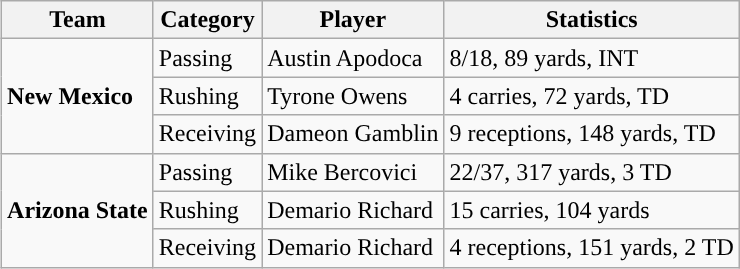<table class="wikitable" style="float: right;">
<tr>
<th>Team</th>
<th>Category</th>
<th>Player</th>
<th>Statistics</th>
</tr>
<tr>
<td rowspan=3><strong>New Mexico</strong></td>
<td>Passing</td>
<td>Austin Apodoca</td>
<td>8/18, 89 yards, INT</td>
</tr>
<tr>
<td>Rushing</td>
<td>Tyrone Owens</td>
<td>4 carries, 72 yards, TD</td>
</tr>
<tr>
<td>Receiving</td>
<td>Dameon Gamblin</td>
<td>9 receptions, 148 yards, TD</td>
</tr>
<tr>
<td rowspan=3><strong>Arizona State</strong></td>
<td>Passing</td>
<td>Mike Bercovici</td>
<td>22/37, 317 yards, 3 TD</td>
</tr>
<tr>
<td>Rushing</td>
<td>Demario Richard</td>
<td>15 carries, 104 yards</td>
</tr>
<tr>
<td>Receiving</td>
<td>Demario Richard</td>
<td>4 receptions, 151 yards, 2 TD</td>
</tr>
</table>
